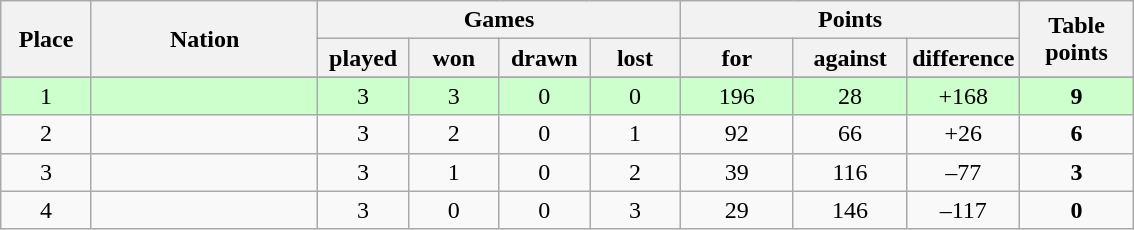<table class="wikitable">
<tr>
<th rowspan=2 width="8%">Place</th>
<th rowspan=2 width="20%">Nation</th>
<th colspan=4 width="32%">Games</th>
<th colspan=3 width="30%">Points</th>
<th rowspan=2 width="10%">Table<br>points</th>
</tr>
<tr>
<th width="8%">played</th>
<th width="8%">won</th>
<th width="8%">drawn</th>
<th width="8%">lost</th>
<th width="10%">for</th>
<th width="10%">against</th>
<th width="10%">difference</th>
</tr>
<tr>
</tr>
<tr bgcolor=#ccffcc align=center>
<td>1</td>
<td align=left></td>
<td>3</td>
<td>3</td>
<td>0</td>
<td>0</td>
<td>196</td>
<td>28</td>
<td>+168</td>
<td><strong>9</strong></td>
</tr>
<tr align=center>
<td>2</td>
<td align=left></td>
<td>3</td>
<td>2</td>
<td>0</td>
<td>1</td>
<td>92</td>
<td>66</td>
<td>+26</td>
<td><strong>6</strong></td>
</tr>
<tr align=center>
<td>3</td>
<td align=left></td>
<td>3</td>
<td>1</td>
<td>0</td>
<td>2</td>
<td>39</td>
<td>116</td>
<td>–77</td>
<td><strong>3</strong></td>
</tr>
<tr align=center>
<td>4</td>
<td align=left></td>
<td>3</td>
<td>0</td>
<td>0</td>
<td>3</td>
<td>29</td>
<td>146</td>
<td>–117</td>
<td><strong>0</strong></td>
</tr>
</table>
